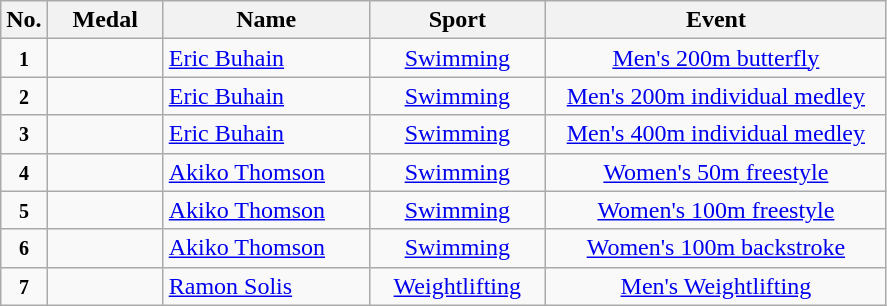<table class="wikitable" style="font-size:100%; text-align:center;">
<tr>
<th width="10">No.</th>
<th width="70">Medal</th>
<th width="130">Name</th>
<th width="110">Sport</th>
<th width="220">Event</th>
</tr>
<tr>
<td><small><strong>1</strong></small></td>
<td></td>
<td align=left><a href='#'>Eric Buhain</a></td>
<td> <a href='#'>Swimming</a></td>
<td><a href='#'>Men's 200m butterfly</a></td>
</tr>
<tr>
<td><small><strong>2</strong></small></td>
<td></td>
<td align=left><a href='#'>Eric Buhain</a></td>
<td> <a href='#'>Swimming</a></td>
<td><a href='#'>Men's 200m individual medley</a></td>
</tr>
<tr>
<td><small><strong>3</strong></small></td>
<td></td>
<td align=left><a href='#'>Eric Buhain</a></td>
<td> <a href='#'>Swimming</a></td>
<td><a href='#'>Men's 400m individual medley</a></td>
</tr>
<tr>
<td><small><strong>4</strong></small></td>
<td></td>
<td align=left><a href='#'>Akiko Thomson</a></td>
<td> <a href='#'>Swimming</a></td>
<td><a href='#'>Women's 50m freestyle</a></td>
</tr>
<tr>
<td><small><strong>5</strong></small></td>
<td></td>
<td align=left><a href='#'>Akiko Thomson</a></td>
<td> <a href='#'>Swimming</a></td>
<td><a href='#'>Women's 100m freestyle</a></td>
</tr>
<tr>
<td><small><strong>6</strong></small></td>
<td></td>
<td align=left><a href='#'>Akiko Thomson</a></td>
<td> <a href='#'>Swimming</a></td>
<td><a href='#'>Women's 100m backstroke</a></td>
</tr>
<tr>
<td><small><strong>7</strong></small></td>
<td></td>
<td align=left><a href='#'>Ramon Solis</a></td>
<td> <a href='#'>Weightlifting</a></td>
<td><a href='#'>Men's Weightlifting</a></td>
</tr>
</table>
